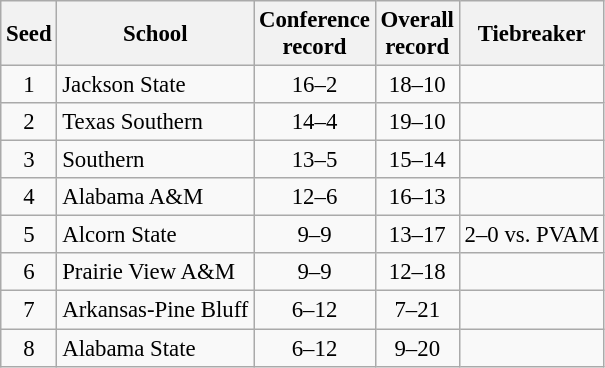<table class="wikitable" style="white-space:nowrap; font-size:95%; text-align:center">
<tr>
<th>Seed</th>
<th>School</th>
<th>Conference<br>record</th>
<th>Overall<br>record</th>
<th>Tiebreaker</th>
</tr>
<tr>
<td>1</td>
<td align=left>Jackson State</td>
<td>16–2</td>
<td>18–10</td>
<td></td>
</tr>
<tr>
<td>2</td>
<td align=left>Texas Southern</td>
<td>14–4</td>
<td>19–10</td>
<td></td>
</tr>
<tr>
<td>3</td>
<td align=left>Southern</td>
<td>13–5</td>
<td>15–14</td>
<td></td>
</tr>
<tr>
<td>4</td>
<td align=left>Alabama A&M</td>
<td>12–6</td>
<td>16–13</td>
<td></td>
</tr>
<tr>
<td>5</td>
<td align=left>Alcorn State</td>
<td>9–9</td>
<td>13–17</td>
<td>2–0 vs. PVAM</td>
</tr>
<tr>
<td>6</td>
<td align=left>Prairie View A&M</td>
<td>9–9</td>
<td>12–18</td>
<td></td>
</tr>
<tr>
<td>7</td>
<td align=left>Arkansas-Pine Bluff</td>
<td>6–12</td>
<td>7–21</td>
<td></td>
</tr>
<tr>
<td>8</td>
<td align=left>Alabama State</td>
<td>6–12</td>
<td>9–20</td>
<td></td>
</tr>
</table>
